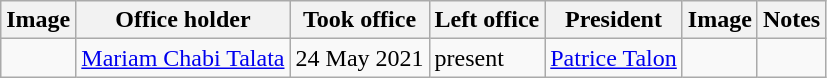<table class="wikitable">
<tr>
<th>Image</th>
<th>Office holder</th>
<th>Took office</th>
<th>Left office</th>
<th>President</th>
<th>Image</th>
<th>Notes</th>
</tr>
<tr>
<td></td>
<td><a href='#'>Mariam Chabi Talata</a></td>
<td>24 May 2021</td>
<td>present</td>
<td><a href='#'>Patrice Talon</a></td>
<td></td>
<td></td>
</tr>
</table>
